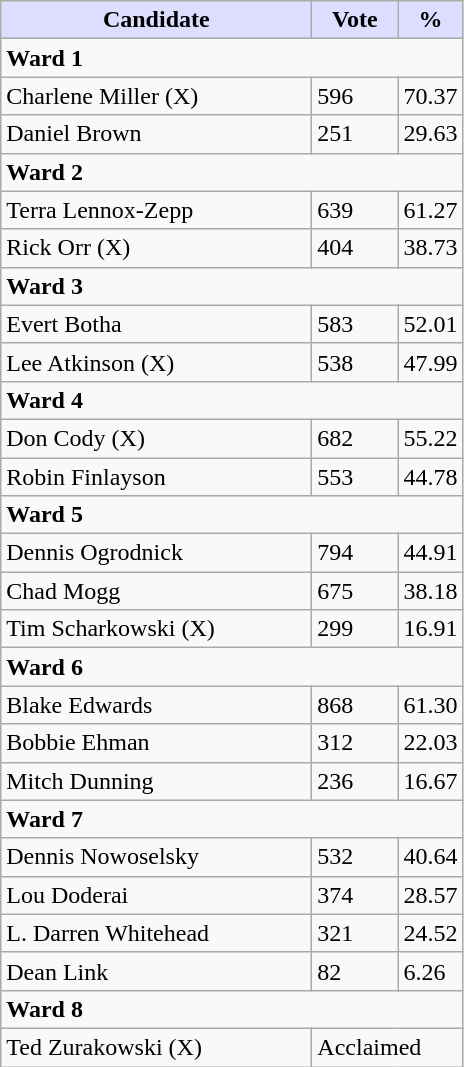<table class="wikitable">
<tr>
<th style="background:#ddf; width:200px;">Candidate</th>
<th style="background:#ddf; width:50px;">Vote</th>
<th style="background:#ddf; width:30px;">%</th>
</tr>
<tr>
<td colspan="4"><strong>Ward 1</strong></td>
</tr>
<tr>
<td>Charlene Miller (X)</td>
<td>596</td>
<td>70.37</td>
</tr>
<tr>
<td>Daniel Brown</td>
<td>251</td>
<td>29.63</td>
</tr>
<tr>
<td colspan="4"><strong>Ward 2</strong></td>
</tr>
<tr>
<td>Terra Lennox-Zepp</td>
<td>639</td>
<td>61.27</td>
</tr>
<tr>
<td>Rick Orr (X)</td>
<td>404</td>
<td>38.73</td>
</tr>
<tr>
<td colspan="4"><strong>Ward 3</strong></td>
</tr>
<tr>
<td>Evert Botha</td>
<td>583</td>
<td>52.01</td>
</tr>
<tr>
<td>Lee Atkinson (X)</td>
<td>538</td>
<td>47.99</td>
</tr>
<tr>
<td colspan="4"><strong>Ward 4</strong></td>
</tr>
<tr>
<td>Don Cody (X)</td>
<td>682</td>
<td>55.22</td>
</tr>
<tr>
<td>Robin Finlayson</td>
<td>553</td>
<td>44.78</td>
</tr>
<tr>
<td colspan="4"><strong>Ward 5</strong></td>
</tr>
<tr>
<td>Dennis Ogrodnick</td>
<td>794</td>
<td>44.91</td>
</tr>
<tr>
<td>Chad Mogg</td>
<td>675</td>
<td>38.18</td>
</tr>
<tr>
<td>Tim Scharkowski (X)</td>
<td>299</td>
<td>16.91</td>
</tr>
<tr>
<td colspan="4"><strong>Ward 6</strong></td>
</tr>
<tr>
<td>Blake Edwards</td>
<td>868</td>
<td>61.30</td>
</tr>
<tr>
<td>Bobbie Ehman</td>
<td>312</td>
<td>22.03</td>
</tr>
<tr>
<td>Mitch Dunning</td>
<td>236</td>
<td>16.67</td>
</tr>
<tr>
<td colspan="4"><strong>Ward 7</strong></td>
</tr>
<tr>
<td>Dennis Nowoselsky</td>
<td>532</td>
<td>40.64</td>
</tr>
<tr>
<td>Lou Doderai</td>
<td>374</td>
<td>28.57</td>
</tr>
<tr>
<td>L. Darren Whitehead</td>
<td>321</td>
<td>24.52</td>
</tr>
<tr>
<td>Dean Link</td>
<td>82</td>
<td>6.26</td>
</tr>
<tr>
<td colspan="4"><strong>Ward 8</strong></td>
</tr>
<tr>
<td>Ted Zurakowski (X)</td>
<td colspan="2">Acclaimed</td>
</tr>
</table>
